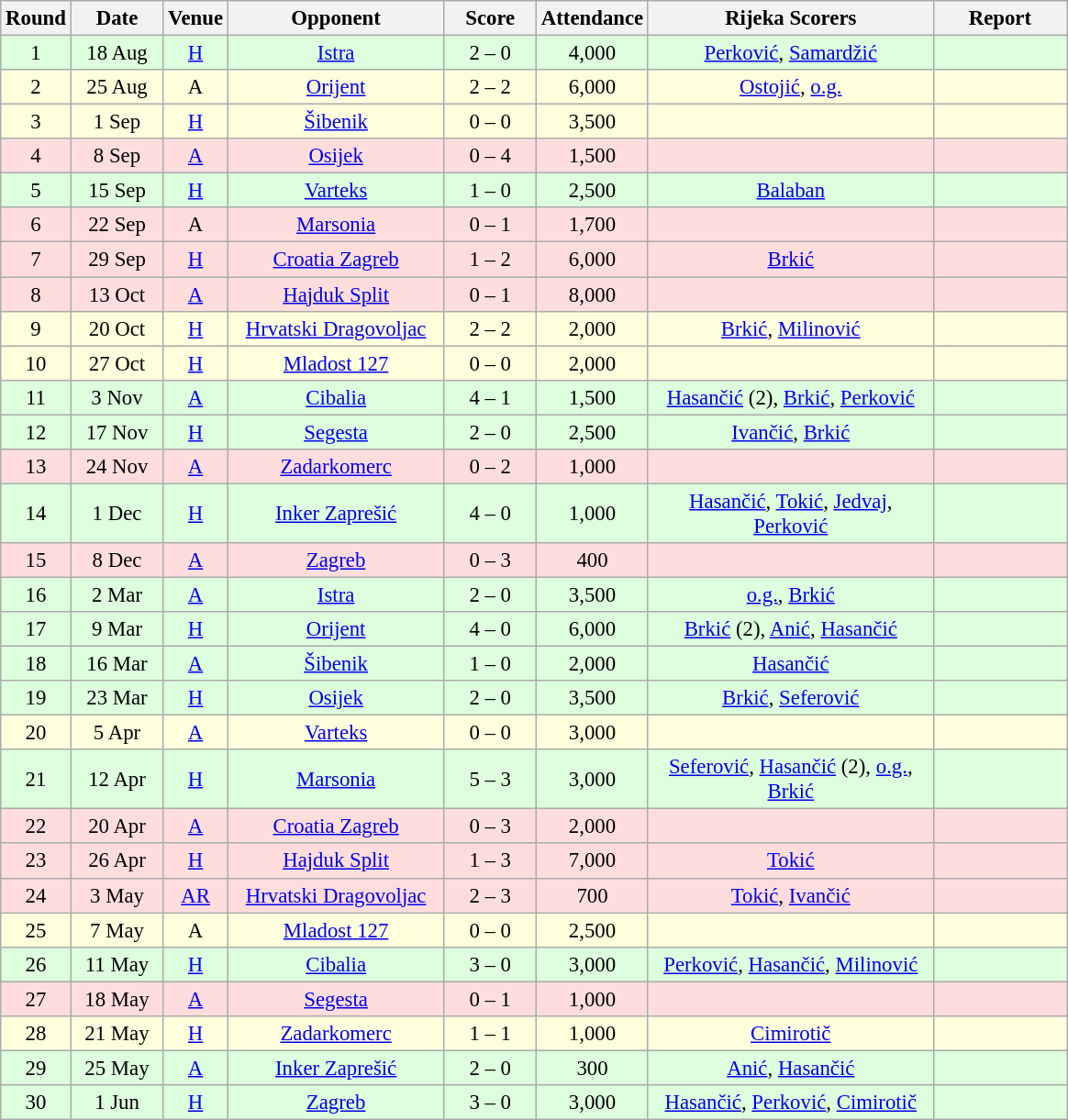<table class="wikitable sortable" style="text-align: center; font-size:95%;">
<tr>
<th width="30">Round</th>
<th width="60">Date</th>
<th width="20">Venue</th>
<th width="150">Opponent</th>
<th width="60">Score</th>
<th width="40">Attendance</th>
<th width="200">Rijeka Scorers</th>
<th width="90" class="unsortable">Report</th>
</tr>
<tr bgcolor="#ddffdd">
<td>1</td>
<td>18 Aug</td>
<td><a href='#'>H</a></td>
<td><a href='#'>Istra</a></td>
<td>2 – 0</td>
<td>4,000</td>
<td><a href='#'>Perković</a>, <a href='#'>Samardžić</a></td>
<td></td>
</tr>
<tr bgcolor="#ffffdd">
<td>2</td>
<td>25 Aug</td>
<td>A</td>
<td><a href='#'>Orijent</a></td>
<td>2 – 2</td>
<td>6,000</td>
<td><a href='#'>Ostojić</a>, <a href='#'>o.g.</a></td>
<td></td>
</tr>
<tr bgcolor="#ffffdd">
<td>3</td>
<td>1 Sep</td>
<td><a href='#'>H</a></td>
<td><a href='#'>Šibenik</a></td>
<td>0 – 0</td>
<td>3,500</td>
<td></td>
<td></td>
</tr>
<tr bgcolor="#ffdddd">
<td>4</td>
<td>8 Sep</td>
<td><a href='#'>A</a></td>
<td><a href='#'>Osijek</a></td>
<td>0 – 4</td>
<td>1,500</td>
<td></td>
<td></td>
</tr>
<tr bgcolor="#ddffdd">
<td>5</td>
<td>15 Sep</td>
<td><a href='#'>H</a></td>
<td><a href='#'>Varteks</a></td>
<td>1 – 0</td>
<td>2,500</td>
<td><a href='#'>Balaban</a></td>
<td></td>
</tr>
<tr bgcolor="#ffdddd">
<td>6</td>
<td>22 Sep</td>
<td>A</td>
<td><a href='#'>Marsonia</a></td>
<td>0 – 1</td>
<td>1,700</td>
<td></td>
<td></td>
</tr>
<tr bgcolor="#ffdddd">
<td>7</td>
<td>29 Sep</td>
<td><a href='#'>H</a></td>
<td><a href='#'>Croatia Zagreb</a></td>
<td>1 – 2</td>
<td>6,000</td>
<td><a href='#'>Brkić</a></td>
<td></td>
</tr>
<tr bgcolor="#ffdddd">
<td>8</td>
<td>13 Oct</td>
<td><a href='#'>A</a></td>
<td><a href='#'>Hajduk Split</a></td>
<td>0 – 1</td>
<td>8,000</td>
<td></td>
<td></td>
</tr>
<tr bgcolor="#ffffdd">
<td>9</td>
<td>20 Oct</td>
<td><a href='#'>H</a></td>
<td><a href='#'>Hrvatski Dragovoljac</a></td>
<td>2 – 2</td>
<td>2,000</td>
<td><a href='#'>Brkić</a>, <a href='#'>Milinović</a></td>
<td></td>
</tr>
<tr bgcolor="#ffffdd">
<td>10</td>
<td>27 Oct</td>
<td><a href='#'>H</a></td>
<td><a href='#'>Mladost 127</a></td>
<td>0 – 0</td>
<td>2,000</td>
<td></td>
<td></td>
</tr>
<tr bgcolor="#ddffdd">
<td>11</td>
<td>3 Nov</td>
<td><a href='#'>A</a></td>
<td><a href='#'>Cibalia</a></td>
<td>4 – 1</td>
<td>1,500</td>
<td><a href='#'>Hasančić</a> (2), <a href='#'>Brkić</a>, <a href='#'>Perković</a></td>
<td></td>
</tr>
<tr bgcolor="#ddffdd">
<td>12</td>
<td>17 Nov</td>
<td><a href='#'>H</a></td>
<td><a href='#'>Segesta</a></td>
<td>2 – 0</td>
<td>2,500</td>
<td><a href='#'>Ivančić</a>, <a href='#'>Brkić</a></td>
<td></td>
</tr>
<tr bgcolor="#ffdddd">
<td>13</td>
<td>24 Nov</td>
<td><a href='#'>A</a></td>
<td><a href='#'>Zadarkomerc</a></td>
<td>0 – 2</td>
<td>1,000</td>
<td></td>
<td></td>
</tr>
<tr bgcolor="#ddffdd">
<td>14</td>
<td>1 Dec</td>
<td><a href='#'>H</a></td>
<td><a href='#'>Inker Zaprešić</a></td>
<td>4 – 0</td>
<td>1,000</td>
<td><a href='#'>Hasančić</a>, <a href='#'>Tokić</a>, <a href='#'>Jedvaj</a>, <a href='#'>Perković</a></td>
<td></td>
</tr>
<tr bgcolor="#ffdddd">
<td>15</td>
<td>8 Dec</td>
<td><a href='#'>A</a></td>
<td><a href='#'>Zagreb</a></td>
<td>0 – 3</td>
<td>400</td>
<td></td>
<td></td>
</tr>
<tr bgcolor="#ddffdd">
<td>16</td>
<td>2 Mar</td>
<td><a href='#'>A</a></td>
<td><a href='#'>Istra</a></td>
<td>2 – 0</td>
<td>3,500</td>
<td><a href='#'>o.g.</a>, <a href='#'>Brkić</a></td>
<td></td>
</tr>
<tr bgcolor="#ddffdd">
<td>17</td>
<td>9 Mar</td>
<td><a href='#'>H</a></td>
<td><a href='#'>Orijent</a></td>
<td>4 – 0</td>
<td>6,000</td>
<td><a href='#'>Brkić</a> (2), <a href='#'>Anić</a>, <a href='#'>Hasančić</a></td>
<td></td>
</tr>
<tr bgcolor="#ddffdd">
<td>18</td>
<td>16 Mar</td>
<td><a href='#'>A</a></td>
<td><a href='#'>Šibenik</a></td>
<td>1 – 0</td>
<td>2,000</td>
<td><a href='#'>Hasančić</a></td>
<td></td>
</tr>
<tr bgcolor="#ddffdd">
<td>19</td>
<td>23 Mar</td>
<td><a href='#'>H</a></td>
<td><a href='#'>Osijek</a></td>
<td>2 – 0</td>
<td>3,500</td>
<td><a href='#'>Brkić</a>, <a href='#'>Seferović</a></td>
<td></td>
</tr>
<tr bgcolor="#ffffdd">
<td>20</td>
<td>5 Apr</td>
<td><a href='#'>A</a></td>
<td><a href='#'>Varteks</a></td>
<td>0 – 0</td>
<td>3,000</td>
<td></td>
<td></td>
</tr>
<tr bgcolor="#ddffdd">
<td>21</td>
<td>12 Apr</td>
<td><a href='#'>H</a></td>
<td><a href='#'>Marsonia</a></td>
<td>5 – 3</td>
<td>3,000</td>
<td><a href='#'>Seferović</a>, <a href='#'>Hasančić</a> (2), <a href='#'>o.g.</a>, <a href='#'>Brkić</a></td>
<td></td>
</tr>
<tr bgcolor="#ffdddd">
<td>22</td>
<td>20 Apr</td>
<td><a href='#'>A</a></td>
<td><a href='#'>Croatia Zagreb</a></td>
<td>0 – 3</td>
<td>2,000</td>
<td></td>
<td></td>
</tr>
<tr bgcolor="#ffdddd">
<td>23</td>
<td>26 Apr</td>
<td><a href='#'>H</a></td>
<td><a href='#'>Hajduk Split</a></td>
<td>1 – 3</td>
<td>7,000</td>
<td><a href='#'>Tokić</a></td>
<td></td>
</tr>
<tr bgcolor="#ffdddd">
<td>24</td>
<td>3 May</td>
<td><a href='#'>AR</a></td>
<td><a href='#'>Hrvatski Dragovoljac</a></td>
<td>2 – 3</td>
<td>700</td>
<td><a href='#'>Tokić</a>, <a href='#'>Ivančić</a></td>
<td></td>
</tr>
<tr bgcolor="#ffffdd">
<td>25</td>
<td>7 May</td>
<td>A</td>
<td><a href='#'>Mladost 127</a></td>
<td>0 – 0</td>
<td>2,500</td>
<td></td>
<td></td>
</tr>
<tr bgcolor="#ddffdd">
<td>26</td>
<td>11 May</td>
<td><a href='#'>H</a></td>
<td><a href='#'>Cibalia</a></td>
<td>3 – 0</td>
<td>3,000</td>
<td><a href='#'>Perković</a>, <a href='#'>Hasančić</a>, <a href='#'>Milinović</a></td>
<td></td>
</tr>
<tr bgcolor="#ffdddd">
<td>27</td>
<td>18 May</td>
<td><a href='#'>A</a></td>
<td><a href='#'>Segesta</a></td>
<td>0 – 1</td>
<td>1,000</td>
<td></td>
<td></td>
</tr>
<tr bgcolor="#ffffdd">
<td>28</td>
<td>21 May</td>
<td><a href='#'>H</a></td>
<td><a href='#'>Zadarkomerc</a></td>
<td>1 – 1</td>
<td>1,000</td>
<td><a href='#'>Cimirotič</a></td>
<td></td>
</tr>
<tr bgcolor="#ddffdd">
<td>29</td>
<td>25 May</td>
<td><a href='#'>A</a></td>
<td><a href='#'>Inker Zaprešić</a></td>
<td>2 – 0</td>
<td>300</td>
<td><a href='#'>Anić</a>, <a href='#'>Hasančić</a></td>
<td></td>
</tr>
<tr bgcolor="#ddffdd">
<td>30</td>
<td>1 Jun</td>
<td><a href='#'>H</a></td>
<td><a href='#'>Zagreb</a></td>
<td>3 – 0</td>
<td>3,000</td>
<td><a href='#'>Hasančić</a>, <a href='#'>Perković</a>, <a href='#'>Cimirotič</a></td>
<td></td>
</tr>
</table>
